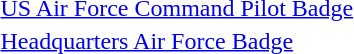<table>
<tr>
<td></td>
<td><a href='#'>US Air Force Command Pilot Badge</a></td>
</tr>
<tr>
<td></td>
<td><a href='#'>Headquarters Air Force Badge</a></td>
</tr>
</table>
